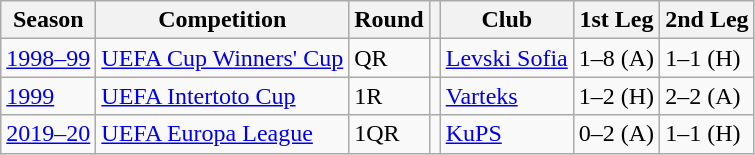<table class="wikitable">
<tr>
<th>Season</th>
<th>Competition</th>
<th>Round</th>
<th></th>
<th>Club</th>
<th>1st Leg</th>
<th>2nd Leg</th>
</tr>
<tr>
<td><a href='#'>1998–99</a></td>
<td><a href='#'>UEFA Cup Winners' Cup</a></td>
<td>QR</td>
<td></td>
<td><a href='#'>Levski Sofia</a></td>
<td>1–8 (A)</td>
<td>1–1 (H)</td>
</tr>
<tr>
<td><a href='#'>1999</a></td>
<td><a href='#'>UEFA Intertoto Cup</a></td>
<td>1R</td>
<td></td>
<td><a href='#'>Varteks</a></td>
<td>1–2 (H)</td>
<td>2–2 (A)</td>
</tr>
<tr>
<td><a href='#'>2019–20</a></td>
<td><a href='#'>UEFA Europa League</a></td>
<td>1QR</td>
<td></td>
<td><a href='#'>KuPS</a></td>
<td>0–2 (A)</td>
<td>1–1 (H)</td>
</tr>
</table>
